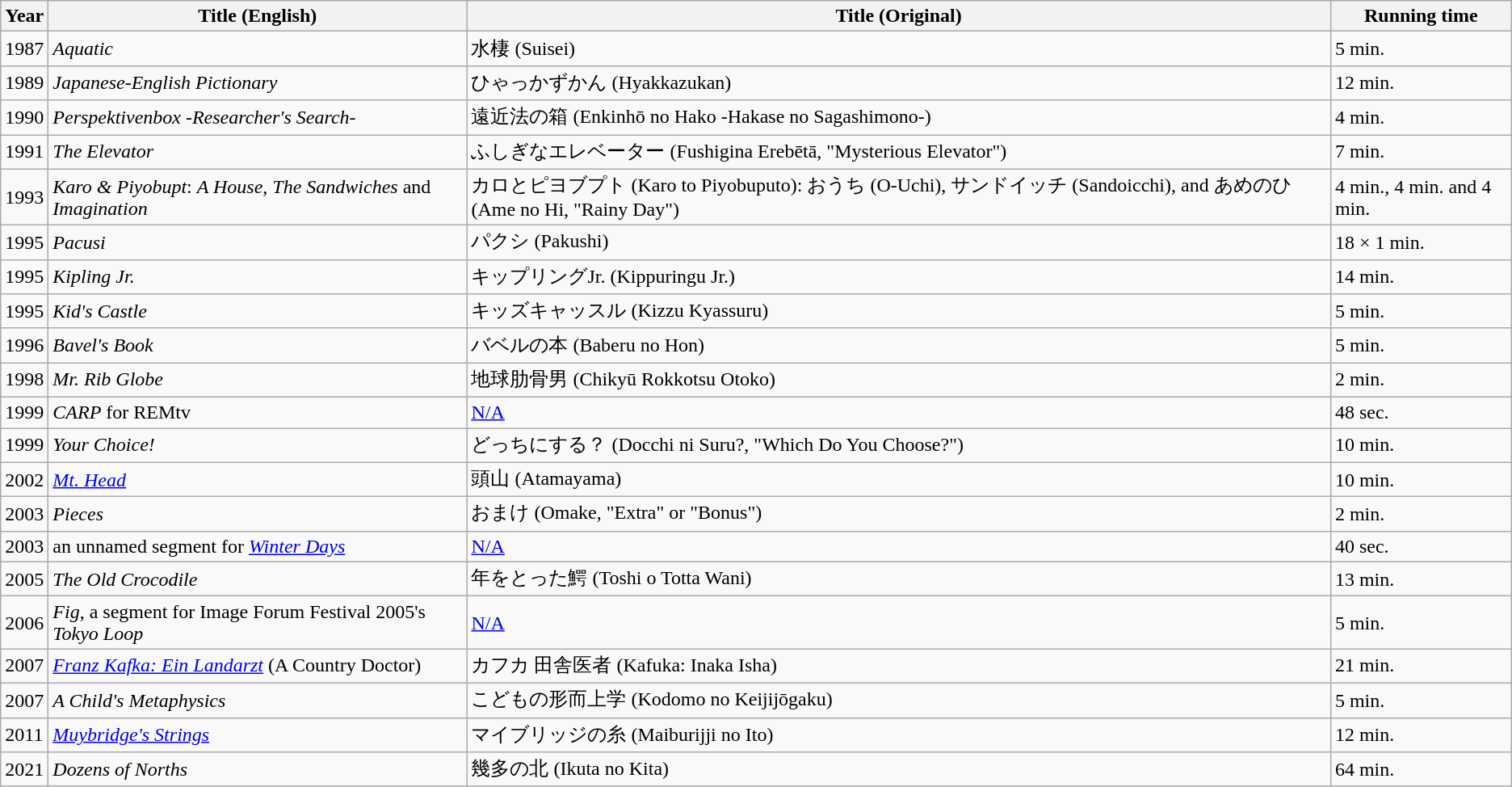<table class="wikitable sortable">
<tr>
<th>Year</th>
<th>Title (English)</th>
<th>Title (Original)</th>
<th>Running time</th>
</tr>
<tr>
<td>1987</td>
<td><em>Aquatic</em></td>
<td>水棲 (Suisei)</td>
<td>5 min.</td>
</tr>
<tr>
<td>1989</td>
<td><em>Japanese-English Pictionary</em></td>
<td>ひゃっかずかん (Hyakkazukan)</td>
<td>12 min.</td>
</tr>
<tr>
<td>1990</td>
<td><em>Perspektivenbox -Researcher's Search-</em></td>
<td>遠近法の箱 (Enkinhō no Hako -Hakase no Sagashimono-)</td>
<td>4 min.</td>
</tr>
<tr>
<td>1991</td>
<td><em>The Elevator</em></td>
<td>ふしぎなエレベーター (Fushigina Erebētā, "Mysterious Elevator")</td>
<td>7 min.</td>
</tr>
<tr>
<td>1993</td>
<td><em>Karo & Piyobupt</em>: <em>A House</em>, <em>The Sandwiches</em> and <em>Imagination</em></td>
<td>カロとピヨブプト (Karo to Piyobuputo): おうち (O-Uchi), サンドイッチ (Sandoicchi), and あめのひ (Ame no Hi, "Rainy Day")</td>
<td>4 min., 4 min. and 4 min.</td>
</tr>
<tr>
<td>1995</td>
<td><em>Pacusi</em></td>
<td>パクシ (Pakushi)</td>
<td>18 × 1 min.</td>
</tr>
<tr>
<td>1995</td>
<td><em>Kipling Jr.</em></td>
<td>キップリングJr. (Kippuringu Jr.)</td>
<td>14 min.</td>
</tr>
<tr>
<td>1995</td>
<td><em>Kid's Castle</em></td>
<td>キッズキャッスル (Kizzu Kyassuru)</td>
<td>5 min.</td>
</tr>
<tr>
<td>1996</td>
<td><em>Bavel's Book</em></td>
<td>バベルの本 (Baberu no Hon)</td>
<td>5 min.</td>
</tr>
<tr>
<td>1998</td>
<td><em>Mr. Rib Globe</em></td>
<td>地球肋骨男 (Chikyū Rokkotsu Otoko)</td>
<td>2 min.</td>
</tr>
<tr>
<td>1999</td>
<td><em>CARP</em> for REMtv </td>
<td><a href='#'>N/A</a></td>
<td>48 sec.</td>
</tr>
<tr>
<td>1999</td>
<td><em>Your Choice!</em></td>
<td>どっちにする？ (Docchi ni Suru?, "Which Do You Choose?")</td>
<td>10 min.</td>
</tr>
<tr>
<td>2002</td>
<td><em><a href='#'>Mt. Head</a></em></td>
<td>頭山 (Atamayama)</td>
<td>10 min.</td>
</tr>
<tr>
<td>2003</td>
<td><em>Pieces</em></td>
<td>おまけ (Omake, "Extra" or "Bonus")</td>
<td>2 min.</td>
</tr>
<tr>
<td>2003</td>
<td>an unnamed segment for <em><a href='#'>Winter Days</a></em></td>
<td><a href='#'>N/A</a></td>
<td>40 sec.</td>
</tr>
<tr>
<td>2005</td>
<td><em>The Old Crocodile</em></td>
<td>年をとった鰐 (Toshi o Totta Wani)</td>
<td>13 min.</td>
</tr>
<tr>
<td>2006</td>
<td><em>Fig</em>, a segment for Image Forum Festival 2005's <em>Tokyo Loop</em> </td>
<td><a href='#'>N/A</a></td>
<td>5 min.</td>
</tr>
<tr>
<td>2007</td>
<td><em><a href='#'>Franz Kafka: Ein Landarzt</a></em> (A Country Doctor)</td>
<td>カフカ 田舎医者 (Kafuka: Inaka Isha)</td>
<td>21 min.</td>
</tr>
<tr>
<td>2007</td>
<td><em>A Child's Metaphysics</em></td>
<td>こどもの形而上学 (Kodomo no Keijijōgaku)</td>
<td>5 min.</td>
</tr>
<tr>
<td>2011</td>
<td><em><a href='#'>Muybridge's Strings</a></em></td>
<td>マイブリッジの糸 (Maiburijji no Ito)</td>
<td>12 min.</td>
</tr>
<tr>
<td>2021</td>
<td><em>Dozens of Norths</em></td>
<td>幾多の北 (Ikuta no Kita)</td>
<td>64 min.</td>
</tr>
</table>
